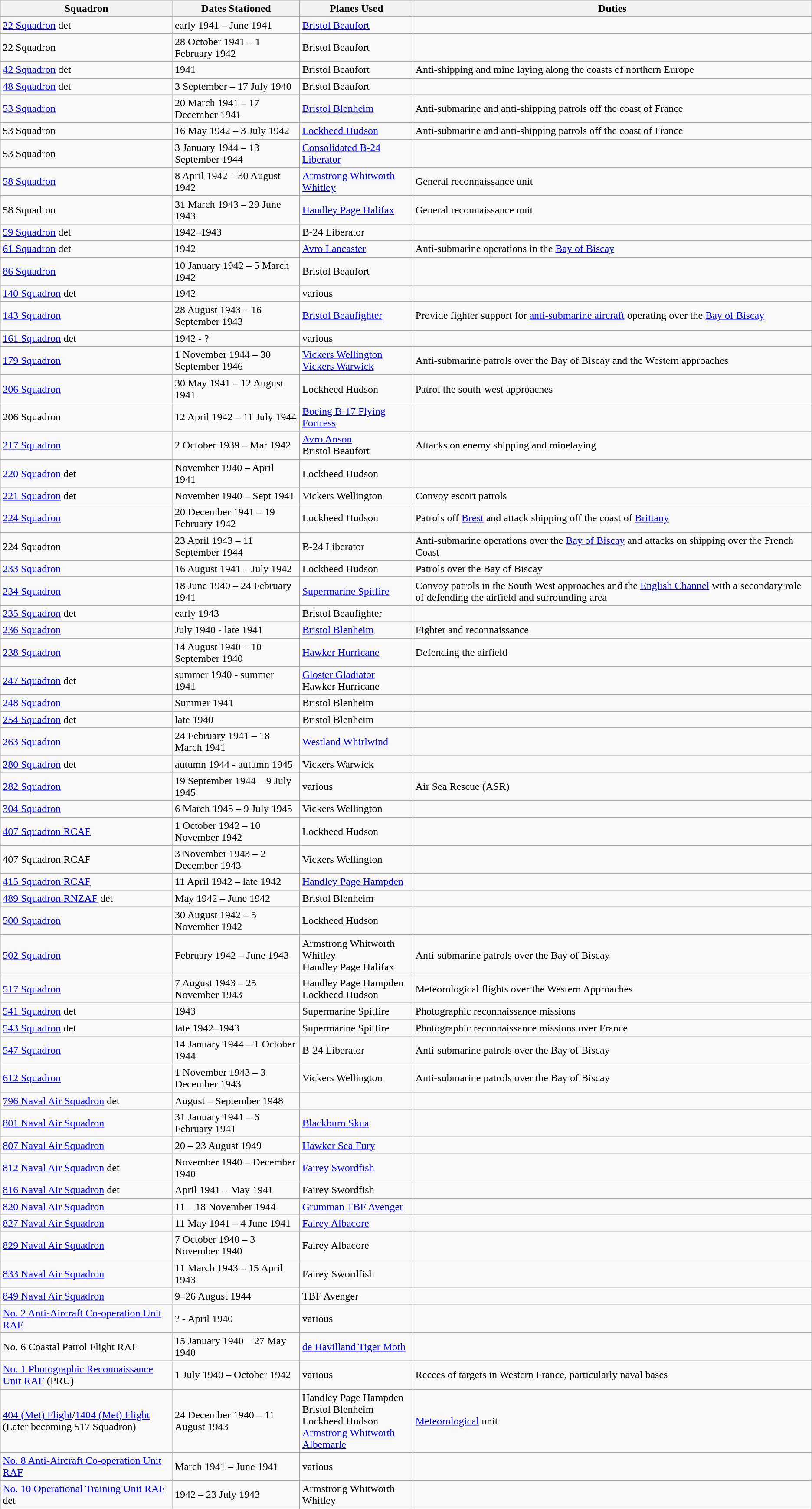<table class="wikitable">
<tr>
<th>Squadron</th>
<th>Dates Stationed</th>
<th>Planes Used</th>
<th>Duties</th>
</tr>
<tr ---->
<td><a href='#'>22 Squadron</a> det</td>
<td>early 1941 – June 1941</td>
<td><a href='#'>Bristol Beaufort</a></td>
<td></td>
</tr>
<tr ---->
<td>22 Squadron</td>
<td>28 October 1941 – 1 February 1942</td>
<td>Bristol Beaufort</td>
<td></td>
</tr>
<tr ---->
<td><a href='#'>42 Squadron</a> det</td>
<td>1941</td>
<td>Bristol Beaufort</td>
<td>Anti-shipping and mine laying along the coasts of northern Europe</td>
</tr>
<tr ---->
<td><a href='#'>48 Squadron</a> det</td>
<td>3 September – 17 July 1940</td>
<td>Bristol Beaufort</td>
<td></td>
</tr>
<tr ---->
<td><a href='#'>53 Squadron</a></td>
<td>20 March 1941 – 17 December 1941</td>
<td><a href='#'>Bristol Blenheim</a></td>
<td>Anti-submarine and anti-shipping patrols off the coast of France</td>
</tr>
<tr ---->
<td>53 Squadron</td>
<td>16 May 1942 – 3 July 1942</td>
<td><a href='#'>Lockheed Hudson</a></td>
<td>Anti-submarine and anti-shipping patrols off the coast of France</td>
</tr>
<tr ---->
<td>53 Squadron</td>
<td>3 January 1944 – 13 September 1944</td>
<td><a href='#'>Consolidated B-24 Liberator</a></td>
<td></td>
</tr>
<tr ---->
<td><a href='#'>58 Squadron</a></td>
<td>8 April 1942 – 30 August 1942</td>
<td><a href='#'>Armstrong Whitworth Whitley</a></td>
<td>General reconnaissance unit</td>
</tr>
<tr ---->
<td>58 Squadron</td>
<td>31 March 1943 – 29 June 1943</td>
<td><a href='#'>Handley Page Halifax</a></td>
<td>General reconnaissance unit</td>
</tr>
<tr ---->
<td><a href='#'>59 Squadron</a> det</td>
<td>1942–1943</td>
<td>B-24 Liberator</td>
<td></td>
</tr>
<tr ---->
<td><a href='#'>61 Squadron</a> det</td>
<td>1942</td>
<td><a href='#'>Avro Lancaster</a></td>
<td>Anti-submarine operations in the <a href='#'>Bay of Biscay</a></td>
</tr>
<tr ---->
<td><a href='#'>86 Squadron</a></td>
<td>10 January 1942 – 5 March 1942</td>
<td>Bristol Beaufort</td>
<td></td>
</tr>
<tr ---->
<td><a href='#'>140 Squadron</a> det</td>
<td>1942</td>
<td>various</td>
<td></td>
</tr>
<tr ---->
<td><a href='#'>143 Squadron</a></td>
<td>28 August 1943 – 16 September 1943</td>
<td><a href='#'>Bristol Beaufighter</a></td>
<td>Provide fighter support for <a href='#'>anti-submarine aircraft</a> operating over the <a href='#'>Bay of Biscay</a></td>
</tr>
<tr ---->
<td><a href='#'>161 Squadron</a> det</td>
<td>1942 - ?</td>
<td>various</td>
<td></td>
</tr>
<tr ---->
<td><a href='#'>179 Squadron</a></td>
<td>1 November 1944 – 30 September 1946</td>
<td><a href='#'>Vickers Wellington</a><br><a href='#'>Vickers Warwick</a></td>
<td>Anti-submarine patrols over the Bay of Biscay and the Western approaches</td>
</tr>
<tr ---->
<td><a href='#'>206 Squadron</a></td>
<td>30 May 1941 – 12 August 1941</td>
<td>Lockheed Hudson</td>
<td>Patrol the south-west approaches</td>
</tr>
<tr ---->
<td>206 Squadron</td>
<td>12 April 1942 – 11 July 1944</td>
<td><a href='#'>Boeing B-17 Flying Fortress</a></td>
<td></td>
</tr>
<tr ---->
<td><a href='#'>217 Squadron</a></td>
<td>2 October 1939 – Mar 1942</td>
<td><a href='#'>Avro Anson</a><br>Bristol Beaufort</td>
<td>Attacks on enemy shipping and minelaying</td>
</tr>
<tr ---->
<td><a href='#'>220 Squadron</a> det</td>
<td>November 1940 – April 1941</td>
<td>Lockheed Hudson</td>
<td></td>
</tr>
<tr ---->
<td><a href='#'>221 Squadron</a> det</td>
<td>November 1940 – Sept 1941</td>
<td>Vickers Wellington</td>
<td>Convoy escort patrols</td>
</tr>
<tr ---->
<td><a href='#'>224 Squadron</a></td>
<td>20 December 1941 – 19 February 1942</td>
<td>Lockheed Hudson</td>
<td>Patrols off <a href='#'>Brest</a> and attack shipping off the coast of <a href='#'>Brittany</a></td>
</tr>
<tr ---->
<td>224 Squadron</td>
<td>23 April 1943 – 11 September 1944</td>
<td>B-24 Liberator</td>
<td>Anti-submarine operations over the <a href='#'>Bay of Biscay</a> and attacks on shipping over the French Coast</td>
</tr>
<tr ---->
<td><a href='#'>233 Squadron</a></td>
<td>16 August 1941 – July 1942</td>
<td>Lockheed Hudson</td>
<td>Patrols over the Bay of Biscay</td>
</tr>
<tr ---->
<td><a href='#'>234 Squadron</a></td>
<td>18 June 1940 – 24 February 1941</td>
<td><a href='#'>Supermarine Spitfire</a></td>
<td>Convoy patrols in the South West approaches and the <a href='#'>English Channel</a> with a secondary role of defending the airfield and surrounding area</td>
</tr>
<tr ---->
<td><a href='#'>235 Squadron</a> det</td>
<td>early 1943</td>
<td>Bristol Beaufighter</td>
<td></td>
</tr>
<tr ---->
<td><a href='#'>236 Squadron</a></td>
<td>July 1940 - late 1941</td>
<td><a href='#'>Bristol Blenheim</a></td>
<td>Fighter and reconnaissance</td>
</tr>
<tr ---->
<td><a href='#'>238 Squadron</a></td>
<td>14 August 1940 – 10 September 1940</td>
<td><a href='#'>Hawker Hurricane</a></td>
<td>Defending the airfield</td>
</tr>
<tr ---->
<td><a href='#'>247 Squadron</a> det</td>
<td>summer 1940 - summer 1941</td>
<td><a href='#'>Gloster Gladiator</a><br>Hawker Hurricane</td>
<td></td>
</tr>
<tr ---->
<td><a href='#'>248 Squadron</a></td>
<td>Summer 1941</td>
<td>Bristol Blenheim</td>
<td></td>
</tr>
<tr ---->
<td><a href='#'>254 Squadron</a> det</td>
<td>late 1940</td>
<td>Bristol Blenheim</td>
<td></td>
</tr>
<tr ---->
<td><a href='#'>263 Squadron</a></td>
<td>24 February 1941 – 18 March 1941</td>
<td><a href='#'>Westland Whirlwind</a></td>
<td></td>
</tr>
<tr ---->
<td><a href='#'>280 Squadron</a> det</td>
<td>autumn 1944 - autumn 1945</td>
<td>Vickers Warwick</td>
<td></td>
</tr>
<tr ---->
<td><a href='#'>282 Squadron</a></td>
<td>19 September 1944 – 9 July 1945</td>
<td>various</td>
<td>Air Sea Rescue (ASR)</td>
</tr>
<tr ---->
<td><a href='#'>304 Squadron</a></td>
<td>6 March 1945 – 9 July 1945</td>
<td>Vickers Wellington</td>
<td></td>
</tr>
<tr ---->
<td><a href='#'>407 Squadron RCAF</a></td>
<td>1 October 1942 – 10 November 1942</td>
<td>Lockheed Hudson</td>
<td></td>
</tr>
<tr ---->
<td>407 Squadron RCAF</td>
<td>3 November 1943 – 2 December 1943</td>
<td>Vickers Wellington</td>
<td></td>
</tr>
<tr ---->
<td><a href='#'>415 Squadron RCAF</a></td>
<td>11 April 1942 – late 1942</td>
<td><a href='#'>Handley Page Hampden</a></td>
<td></td>
</tr>
<tr ---->
<td><a href='#'>489 Squadron RNZAF</a> det</td>
<td>May 1942 – June 1942</td>
<td>Bristol Blenheim</td>
<td></td>
</tr>
<tr ---->
<td><a href='#'>500 Squadron</a></td>
<td>30 August 1942 – 5 November 1942</td>
<td>Lockheed Hudson</td>
<td></td>
</tr>
<tr ---->
<td><a href='#'>502 Squadron</a></td>
<td>February 1942 – June 1943</td>
<td>Armstrong Whitworth Whitley<br>Handley Page Halifax</td>
<td>Anti-submarine patrols over the Bay of Biscay</td>
</tr>
<tr ---->
<td><a href='#'>517 Squadron</a></td>
<td>7 August 1943 – 25 November 1943</td>
<td>Handley Page Hampden<br>Lockheed Hudson</td>
<td>Meteorological flights over the Western Approaches</td>
</tr>
<tr ---->
<td><a href='#'>541 Squadron</a> det</td>
<td>1943</td>
<td>Supermarine Spitfire</td>
<td>Photographic reconnaissance missions</td>
</tr>
<tr ---->
<td><a href='#'>543 Squadron</a> det</td>
<td>late 1942–1943</td>
<td>Supermarine Spitfire</td>
<td>Photographic reconnaissance missions over France</td>
</tr>
<tr ---->
<td><a href='#'>547 Squadron</a></td>
<td>14 January 1944 – 1 October 1944</td>
<td>B-24 Liberator</td>
<td>Anti-submarine patrols over the Bay of Biscay</td>
</tr>
<tr ---->
<td><a href='#'>612 Squadron</a></td>
<td>1 November 1943 – 3 December 1943</td>
<td>Vickers Wellington</td>
<td>Anti-submarine patrols over the Bay of Biscay</td>
</tr>
<tr ---->
<td><a href='#'>796 Naval Air Squadron</a> det</td>
<td>August – September 1948</td>
<td></td>
<td></td>
</tr>
<tr ---->
<td><a href='#'>801 Naval Air Squadron</a></td>
<td>31 January 1941 – 6 February 1941</td>
<td><a href='#'>Blackburn Skua</a></td>
<td></td>
</tr>
<tr ---->
<td><a href='#'>807 Naval Air Squadron</a></td>
<td>20 – 23 August 1949</td>
<td><a href='#'>Hawker Sea Fury</a></td>
<td></td>
</tr>
<tr ---->
<td><a href='#'>812 Naval Air Squadron</a> det</td>
<td>November 1940 – December 1940</td>
<td><a href='#'>Fairey Swordfish</a></td>
<td></td>
</tr>
<tr ---->
<td><a href='#'>816 Naval Air Squadron</a> det</td>
<td>April 1941 – May 1941</td>
<td>Fairey Swordfish</td>
<td></td>
</tr>
<tr ---->
<td><a href='#'>820 Naval Air Squadron</a></td>
<td>11 – 18 November 1944</td>
<td><a href='#'>Grumman TBF Avenger</a></td>
<td></td>
</tr>
<tr ---->
<td><a href='#'>827 Naval Air Squadron</a></td>
<td>11 May 1941 – 4 June 1941</td>
<td><a href='#'>Fairey Albacore</a></td>
<td></td>
</tr>
<tr ---->
<td><a href='#'>829 Naval Air Squadron</a></td>
<td>7 October 1940 – 3 November 1940</td>
<td>Fairey Albacore</td>
<td></td>
</tr>
<tr ---->
<td><a href='#'>833 Naval Air Squadron</a></td>
<td>11 March 1943 – 15 April 1943</td>
<td>Fairey Swordfish</td>
<td></td>
</tr>
<tr ---->
<td><a href='#'>849 Naval Air Squadron</a></td>
<td>9–26 August 1944</td>
<td>TBF Avenger</td>
<td></td>
</tr>
<tr ---->
<td><a href='#'>No. 2 Anti-Aircraft Co-operation Unit RAF</a></td>
<td>? - April 1940</td>
<td>various</td>
<td></td>
</tr>
<tr ---->
<td>No. 6 Coastal Patrol Flight RAF</td>
<td>15 January 1940 – 27 May 1940</td>
<td><a href='#'>de Havilland Tiger Moth</a></td>
<td></td>
</tr>
<tr ---->
<td><a href='#'>No. 1 Photographic Reconnaissance Unit RAF</a> (PRU)</td>
<td>1 July 1940 – October 1942</td>
<td>various</td>
<td>Recces of targets in Western France, particularly naval bases</td>
</tr>
<tr ---->
<td><a href='#'>404 (Met) Flight</a>/<a href='#'>1404 (Met) Flight</a><br>(Later becoming 517 Squadron)</td>
<td>24 December 1940 – 11 August 1943</td>
<td>Handley Page Hampden<br>Bristol Blenheim<br> Lockheed Hudson<br><a href='#'>Armstrong Whitworth Albemarle</a></td>
<td><a href='#'>Meteorological</a> unit</td>
</tr>
<tr ---->
<td><a href='#'>No. 8 Anti-Aircraft Co-operation Unit RAF</a></td>
<td>March 1941 – June 1941</td>
<td>various</td>
<td></td>
</tr>
<tr ---->
<td><a href='#'>No. 10 Operational Training Unit RAF</a> det</td>
<td>1942 – 23 July 1943</td>
<td>Armstrong Whitworth Whitley</td>
<td></td>
</tr>
</table>
